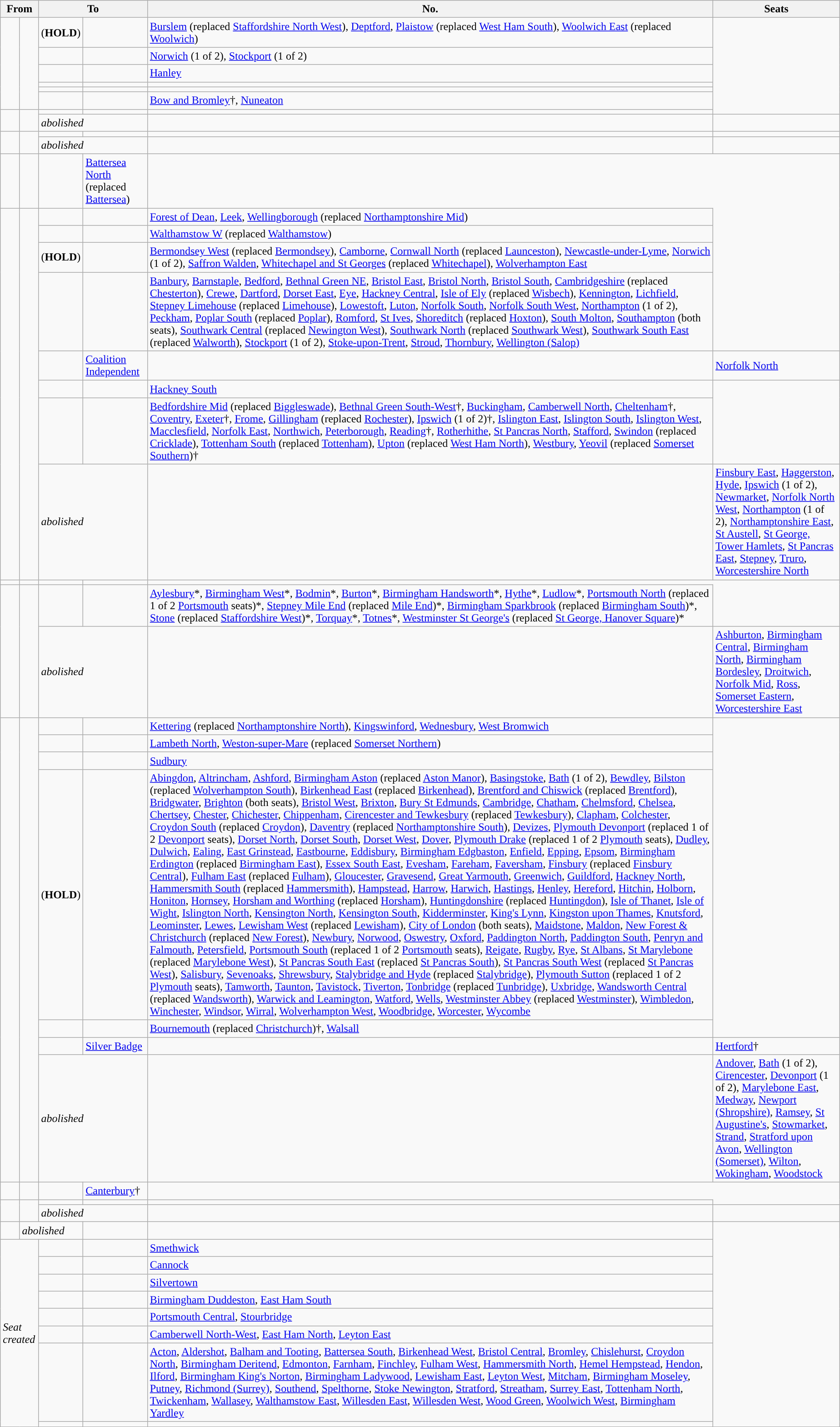<table class="wikitable sortable" style="margin:1em">
<tr>
<th colspan=2>From</th>
<th colspan=2>To</th>
<th>No.</th>
<th class=unsortable>Seats</th>
</tr>
<tr>
<td rowspan="6" style="color:inherit;background:"></td>
<td rowspan="6"></td>
<td> (<strong>HOLD</strong>)</td>
<td></td>
<td><a href='#'>Burslem</a> (replaced <a href='#'>Staffordshire North West</a>), <a href='#'>Deptford</a>, <a href='#'>Plaistow</a> (replaced <a href='#'>West Ham South</a>), <a href='#'>Woolwich East</a> (replaced <a href='#'>Woolwich</a>)</td>
</tr>
<tr>
<td></td>
<td></td>
<td><a href='#'>Norwich</a> (1 of 2), <a href='#'>Stockport</a> (1 of 2)</td>
</tr>
<tr>
<td></td>
<td></td>
<td><a href='#'>Hanley</a></td>
</tr>
<tr>
<td></td>
<td></td>
<td></td>
</tr>
<tr>
<td></td>
<td></td>
<td></td>
</tr>
<tr>
<td></td>
<td></td>
<td><a href='#'>Bow and Bromley</a>†, <a href='#'>Nuneaton</a></td>
</tr>
<tr>
<td rowspan="2" style="color:inherit;background:"></td>
<td rowspan="2"></td>
<td></td>
<td></td>
<td></td>
</tr>
<tr>
<td colspan=2><em>abolished</em></td>
<td></td>
<td></td>
</tr>
<tr>
<td rowspan="2" style="color:inherit;background:"></td>
<td rowspan="2"></td>
<td></td>
<td></td>
<td></td>
</tr>
<tr>
<td colspan=2><em>abolished</em></td>
<td></td>
<td></td>
</tr>
<tr>
<td></td>
<td></td>
<td></td>
<td><a href='#'>Battersea North</a> (replaced <a href='#'>Battersea</a>)</td>
</tr>
<tr>
<td rowspan="8" style="color:inherit;background:"></td>
<td rowspan="8"></td>
<td></td>
<td></td>
<td><a href='#'>Forest of Dean</a>, <a href='#'>Leek</a>, <a href='#'>Wellingborough</a> (replaced <a href='#'>Northamptonshire Mid</a>)</td>
</tr>
<tr>
<td></td>
<td></td>
<td><a href='#'>Walthamstow W</a> (replaced <a href='#'>Walthamstow</a>)</td>
</tr>
<tr>
<td> (<strong>HOLD</strong>)</td>
<td></td>
<td><a href='#'>Bermondsey West</a> (replaced <a href='#'>Bermondsey</a>), <a href='#'>Camborne</a>, <a href='#'>Cornwall North</a> (replaced <a href='#'>Launceston</a>), <a href='#'>Newcastle-under-Lyme</a>, <a href='#'>Norwich</a> (1 of 2), <a href='#'>Saffron Walden</a>, <a href='#'>Whitechapel and St Georges</a> (replaced <a href='#'>Whitechapel</a>), <a href='#'>Wolverhampton East</a></td>
</tr>
<tr>
<td></td>
<td></td>
<td><a href='#'>Banbury</a>, <a href='#'>Barnstaple</a>, <a href='#'>Bedford</a>, <a href='#'>Bethnal Green NE</a>, <a href='#'>Bristol East</a>, <a href='#'>Bristol North</a>, <a href='#'>Bristol South</a>, <a href='#'>Cambridgeshire</a> (replaced <a href='#'>Chesterton</a>), <a href='#'>Crewe</a>, <a href='#'>Dartford</a>, <a href='#'>Dorset East</a>, <a href='#'>Eye</a>, <a href='#'>Hackney Central</a>, <a href='#'>Isle of Ely</a> (replaced <a href='#'>Wisbech</a>), <a href='#'>Kennington</a>, <a href='#'>Lichfield</a>, <a href='#'>Stepney Limehouse</a> (replaced <a href='#'>Limehouse</a>), <a href='#'>Lowestoft</a>, <a href='#'>Luton</a>, <a href='#'>Norfolk South</a>, <a href='#'>Norfolk South West</a>, <a href='#'>Northampton</a> (1 of 2), <a href='#'>Peckham</a>, <a href='#'>Poplar South</a> (replaced <a href='#'>Poplar</a>), <a href='#'>Romford</a>, <a href='#'>St Ives</a>, <a href='#'>Shoreditch</a> (replaced <a href='#'>Hoxton</a>), <a href='#'>South Molton</a>, <a href='#'>Southampton</a> (both seats), <a href='#'>Southwark Central</a> (replaced <a href='#'>Newington West</a>), <a href='#'>Southwark North</a> (replaced <a href='#'>Southwark West</a>), <a href='#'>Southwark South East</a> (replaced <a href='#'>Walworth</a>), <a href='#'>Stockport</a> (1 of 2), <a href='#'>Stoke-upon-Trent</a>, <a href='#'>Stroud</a>, <a href='#'>Thornbury</a>, <a href='#'>Wellington (Salop)</a></td>
</tr>
<tr>
<td style="color:inherit;background:"></td>
<td><a href='#'>Coalition Independent</a></td>
<td></td>
<td><a href='#'>Norfolk North</a></td>
</tr>
<tr>
<td></td>
<td></td>
<td><a href='#'>Hackney South</a></td>
</tr>
<tr>
<td></td>
<td></td>
<td><a href='#'>Bedfordshire Mid</a> (replaced <a href='#'>Biggleswade</a>), <a href='#'>Bethnal Green South-West</a>†, <a href='#'>Buckingham</a>, <a href='#'>Camberwell North</a>, <a href='#'>Cheltenham</a>†, <a href='#'>Coventry</a>, <a href='#'>Exeter</a>†, <a href='#'>Frome</a>, <a href='#'>Gillingham</a> (replaced <a href='#'>Rochester</a>), <a href='#'>Ipswich</a> (1 of 2)†, <a href='#'>Islington East</a>, <a href='#'>Islington South</a>, <a href='#'>Islington West</a>, <a href='#'>Macclesfield</a>, <a href='#'>Norfolk East</a>, <a href='#'>Northwich</a>, <a href='#'>Peterborough</a>, <a href='#'>Reading</a>†, <a href='#'>Rotherhithe</a>, <a href='#'>St Pancras North</a>, <a href='#'>Stafford</a>, <a href='#'>Swindon</a> (replaced <a href='#'>Cricklade</a>), <a href='#'>Tottenham South</a> (replaced <a href='#'>Tottenham</a>), <a href='#'>Upton</a> (replaced <a href='#'>West Ham North</a>), <a href='#'>Westbury</a>, <a href='#'>Yeovil</a> (replaced <a href='#'>Somerset Southern</a>)†</td>
</tr>
<tr>
<td colspan=2><em>abolished</em></td>
<td></td>
<td><a href='#'>Finsbury East</a>, <a href='#'>Haggerston</a>, <a href='#'>Hyde</a>, <a href='#'>Ipswich</a> (1 of 2), <a href='#'>Newmarket</a>, <a href='#'>Norfolk North West</a>, <a href='#'>Northampton</a> (1 of 2), <a href='#'>Northamptonshire East</a>, <a href='#'>St Austell</a>, <a href='#'>St George, Tower Hamlets</a>, <a href='#'>St Pancras East</a>, <a href='#'>Stepney</a>, <a href='#'>Truro</a>, <a href='#'>Worcestershire North</a></td>
</tr>
<tr>
<td></td>
<td></td>
<td></td>
<td></td>
</tr>
<tr>
<td rowspan="2" style="color:inherit;background:"></td>
<td rowspan="2"></td>
<td></td>
<td></td>
<td><a href='#'>Aylesbury</a>*, <a href='#'>Birmingham West</a>*, <a href='#'>Bodmin</a>*, <a href='#'>Burton</a>*, <a href='#'>Birmingham Handsworth</a>*, <a href='#'>Hythe</a>*, <a href='#'>Ludlow</a>*, <a href='#'>Portsmouth North</a> (replaced 1 of 2 <a href='#'>Portsmouth</a> seats)*, <a href='#'>Stepney Mile End</a> (replaced <a href='#'>Mile End</a>)*, <a href='#'>Birmingham Sparkbrook</a> (replaced <a href='#'>Birmingham South</a>)*, <a href='#'>Stone</a> (replaced <a href='#'>Staffordshire West</a>)*, <a href='#'>Torquay</a>*, <a href='#'>Totnes</a>*, <a href='#'>Westminster St George's</a> (replaced <a href='#'>St George, Hanover Square</a>)*</td>
</tr>
<tr>
<td colspan=2><em>abolished</em></td>
<td></td>
<td><a href='#'>Ashburton</a>, <a href='#'>Birmingham Central</a>, <a href='#'>Birmingham North</a>, <a href='#'>Birmingham Bordesley</a>, <a href='#'>Droitwich</a>, <a href='#'>Norfolk Mid</a>, <a href='#'>Ross</a>, <a href='#'>Somerset Eastern</a>, <a href='#'>Worcestershire East</a></td>
</tr>
<tr>
<td rowspan="7" style="color:inherit;background:"></td>
<td rowspan="7"></td>
<td></td>
<td></td>
<td><a href='#'>Kettering</a> (replaced <a href='#'>Northamptonshire North</a>), <a href='#'>Kingswinford</a>, <a href='#'>Wednesbury</a>, <a href='#'>West Bromwich</a></td>
</tr>
<tr>
<td></td>
<td></td>
<td><a href='#'>Lambeth North</a>, <a href='#'>Weston-super-Mare</a> (replaced <a href='#'>Somerset Northern</a>)</td>
</tr>
<tr>
<td></td>
<td></td>
<td><a href='#'>Sudbury</a></td>
</tr>
<tr>
<td> (<strong>HOLD</strong>)</td>
<td></td>
<td><a href='#'>Abingdon</a>, <a href='#'>Altrincham</a>, <a href='#'>Ashford</a>, <a href='#'>Birmingham Aston</a> (replaced <a href='#'>Aston Manor</a>), <a href='#'>Basingstoke</a>, <a href='#'>Bath</a> (1 of 2), <a href='#'>Bewdley</a>, <a href='#'>Bilston</a> (replaced <a href='#'>Wolverhampton South</a>), <a href='#'>Birkenhead East</a> (replaced <a href='#'>Birkenhead</a>), <a href='#'>Brentford and Chiswick</a> (replaced <a href='#'>Brentford</a>), <a href='#'>Bridgwater</a>, <a href='#'>Brighton</a> (both seats), <a href='#'>Bristol West</a>, <a href='#'>Brixton</a>, <a href='#'>Bury St Edmunds</a>, <a href='#'>Cambridge</a>, <a href='#'>Chatham</a>, <a href='#'>Chelmsford</a>, <a href='#'>Chelsea</a>, <a href='#'>Chertsey</a>, <a href='#'>Chester</a>, <a href='#'>Chichester</a>, <a href='#'>Chippenham</a>, <a href='#'>Cirencester and Tewkesbury</a> (replaced <a href='#'>Tewkesbury</a>), <a href='#'>Clapham</a>, <a href='#'>Colchester</a>, <a href='#'>Croydon South</a> (replaced <a href='#'>Croydon</a>), <a href='#'>Daventry</a> (replaced <a href='#'>Northamptonshire South</a>), <a href='#'>Devizes</a>, <a href='#'>Plymouth Devonport</a> (replaced 1 of 2 <a href='#'>Devonport</a> seats), <a href='#'>Dorset North</a>, <a href='#'>Dorset South</a>, <a href='#'>Dorset West</a>, <a href='#'>Dover</a>, <a href='#'>Plymouth Drake</a> (replaced 1 of 2 <a href='#'>Plymouth</a> seats), <a href='#'>Dudley</a>, <a href='#'>Dulwich</a>, <a href='#'>Ealing</a>, <a href='#'>East Grinstead</a>, <a href='#'>Eastbourne</a>, <a href='#'>Eddisbury</a>, <a href='#'>Birmingham Edgbaston</a>, <a href='#'>Enfield</a>, <a href='#'>Epping</a>, <a href='#'>Epsom</a>, <a href='#'>Birmingham Erdington</a> (replaced <a href='#'>Birmingham East</a>), <a href='#'>Essex South East</a>, <a href='#'>Evesham</a>, <a href='#'>Fareham</a>, <a href='#'>Faversham</a>, <a href='#'>Finsbury</a> (replaced <a href='#'>Finsbury Central</a>), <a href='#'>Fulham East</a> (replaced <a href='#'>Fulham</a>), <a href='#'>Gloucester</a>, <a href='#'>Gravesend</a>, <a href='#'>Great Yarmouth</a>, <a href='#'>Greenwich</a>, <a href='#'>Guildford</a>, <a href='#'>Hackney North</a>, <a href='#'>Hammersmith South</a> (replaced <a href='#'>Hammersmith</a>), <a href='#'>Hampstead</a>, <a href='#'>Harrow</a>, <a href='#'>Harwich</a>, <a href='#'>Hastings</a>, <a href='#'>Henley</a>, <a href='#'>Hereford</a>, <a href='#'>Hitchin</a>, <a href='#'>Holborn</a>, <a href='#'>Honiton</a>, <a href='#'>Hornsey</a>, <a href='#'>Horsham and Worthing</a> (replaced <a href='#'>Horsham</a>), <a href='#'>Huntingdonshire</a> (replaced <a href='#'>Huntingdon</a>), <a href='#'>Isle of Thanet</a>, <a href='#'>Isle of Wight</a>, <a href='#'>Islington North</a>, <a href='#'>Kensington North</a>, <a href='#'>Kensington South</a>, <a href='#'>Kidderminster</a>, <a href='#'>King's Lynn</a>, <a href='#'>Kingston upon Thames</a>, <a href='#'>Knutsford</a>, <a href='#'>Leominster</a>, <a href='#'>Lewes</a>, <a href='#'>Lewisham West</a> (replaced <a href='#'>Lewisham</a>), <a href='#'>City of London</a> (both seats), <a href='#'>Maidstone</a>, <a href='#'>Maldon</a>, <a href='#'>New Forest & Christchurch</a> (replaced <a href='#'>New Forest</a>), <a href='#'>Newbury</a>, <a href='#'>Norwood</a>, <a href='#'>Oswestry</a>, <a href='#'>Oxford</a>, <a href='#'>Paddington North</a>, <a href='#'>Paddington South</a>, <a href='#'>Penryn and Falmouth</a>, <a href='#'>Petersfield</a>, <a href='#'>Portsmouth South</a> (replaced 1 of 2 <a href='#'>Portsmouth</a> seats), <a href='#'>Reigate</a>, <a href='#'>Rugby</a>, <a href='#'>Rye</a>, <a href='#'>St Albans</a>, <a href='#'>St Marylebone</a> (replaced <a href='#'>Marylebone West</a>), <a href='#'>St Pancras South East</a> (replaced <a href='#'>St Pancras South</a>), <a href='#'>St Pancras South West</a> (replaced <a href='#'>St Pancras West</a>), <a href='#'>Salisbury</a>, <a href='#'>Sevenoaks</a>, <a href='#'>Shrewsbury</a>, <a href='#'>Stalybridge and Hyde</a> (replaced <a href='#'>Stalybridge</a>), <a href='#'>Plymouth Sutton</a> (replaced 1 of 2 <a href='#'>Plymouth</a> seats), <a href='#'>Tamworth</a>, <a href='#'>Taunton</a>, <a href='#'>Tavistock</a>, <a href='#'>Tiverton</a>, <a href='#'>Tonbridge</a> (replaced <a href='#'>Tunbridge</a>), <a href='#'>Uxbridge</a>, <a href='#'>Wandsworth Central</a> (replaced <a href='#'>Wandsworth</a>), <a href='#'>Warwick and Leamington</a>, <a href='#'>Watford</a>, <a href='#'>Wells</a>, <a href='#'>Westminster Abbey</a> (replaced <a href='#'>Westminster</a>), <a href='#'>Wimbledon</a>, <a href='#'>Winchester</a>, <a href='#'>Windsor</a>, <a href='#'>Wirral</a>, <a href='#'>Wolverhampton West</a>, <a href='#'>Woodbridge</a>, <a href='#'>Worcester</a>, <a href='#'>Wycombe</a></td>
</tr>
<tr>
<td></td>
<td></td>
<td><a href='#'>Bournemouth</a> (replaced <a href='#'>Christchurch</a>)†, <a href='#'>Walsall</a></td>
</tr>
<tr>
<td></td>
<td><a href='#'>Silver Badge</a></td>
<td></td>
<td><a href='#'>Hertford</a>†</td>
</tr>
<tr>
<td colspan=2><em>abolished</em></td>
<td></td>
<td><a href='#'>Andover</a>, <a href='#'>Bath</a> (1 of 2), <a href='#'>Cirencester</a>, <a href='#'>Devonport</a> (1 of 2), <a href='#'>Marylebone East</a>, <a href='#'>Medway</a>, <a href='#'>Newport (Shropshire)</a>, <a href='#'>Ramsey</a>, <a href='#'>St Augustine's</a>, <a href='#'>Stowmarket</a>, <a href='#'>Strand</a>, <a href='#'>Stratford upon Avon</a>, <a href='#'>Wellington (Somerset)</a>, <a href='#'>Wilton</a>, <a href='#'>Wokingham</a>, <a href='#'>Woodstock</a></td>
</tr>
<tr>
<td></td>
<td></td>
<td></td>
<td><a href='#'>Canterbury</a>†</td>
</tr>
<tr>
<td rowspan="2" style="color:inherit;background:"></td>
<td rowspan="2"></td>
<td></td>
<td></td>
<td></td>
</tr>
<tr>
<td colspan=2><em>abolished</em></td>
<td></td>
<td></td>
</tr>
<tr>
<td></td>
<td colspan=2><em>abolished</em></td>
<td></td>
<td></td>
</tr>
<tr>
<td colspan="2" rowspan="8"><em>Seat created</em></td>
<td></td>
<td></td>
<td><a href='#'>Smethwick</a></td>
</tr>
<tr>
<td></td>
<td></td>
<td><a href='#'>Cannock</a></td>
</tr>
<tr>
<td></td>
<td></td>
<td><a href='#'>Silvertown</a></td>
</tr>
<tr>
<td></td>
<td></td>
<td><a href='#'>Birmingham Duddeston</a>, <a href='#'>East Ham South</a></td>
</tr>
<tr>
<td></td>
<td></td>
<td><a href='#'>Portsmouth Central</a>, <a href='#'>Stourbridge</a></td>
</tr>
<tr>
<td></td>
<td></td>
<td><a href='#'>Camberwell North-West</a>, <a href='#'>East Ham North</a>, <a href='#'>Leyton East</a></td>
</tr>
<tr>
<td></td>
<td></td>
<td><a href='#'>Acton</a>, <a href='#'>Aldershot</a>, <a href='#'>Balham and Tooting</a>, <a href='#'>Battersea South</a>, <a href='#'>Birkenhead West</a>, <a href='#'>Bristol Central</a>, <a href='#'>Bromley</a>, <a href='#'>Chislehurst</a>, <a href='#'>Croydon North</a>, <a href='#'>Birmingham Deritend</a>, <a href='#'>Edmonton</a>, <a href='#'>Farnham</a>, <a href='#'>Finchley</a>, <a href='#'>Fulham West</a>, <a href='#'>Hammersmith North</a>, <a href='#'>Hemel Hempstead</a>, <a href='#'>Hendon</a>, <a href='#'>Ilford</a>, <a href='#'>Birmingham King's Norton</a>, <a href='#'>Birmingham Ladywood</a>, <a href='#'>Lewisham East</a>, <a href='#'>Leyton West</a>, <a href='#'>Mitcham</a>, <a href='#'>Birmingham Moseley</a>, <a href='#'>Putney</a>, <a href='#'>Richmond (Surrey)</a>, <a href='#'>Southend</a>, <a href='#'>Spelthorne</a>, <a href='#'>Stoke Newington</a>, <a href='#'>Stratford</a>, <a href='#'>Streatham</a>, <a href='#'>Surrey East</a>, <a href='#'>Tottenham North</a>, <a href='#'>Twickenham</a>, <a href='#'>Wallasey</a>, <a href='#'>Walthamstow East</a>, <a href='#'>Willesden East</a>, <a href='#'>Willesden West</a>, <a href='#'>Wood Green</a>, <a href='#'>Woolwich West</a>, <a href='#'>Birmingham Yardley</a></td>
</tr>
<tr>
<td></td>
<td></td>
<td></td>
</tr>
</table>
